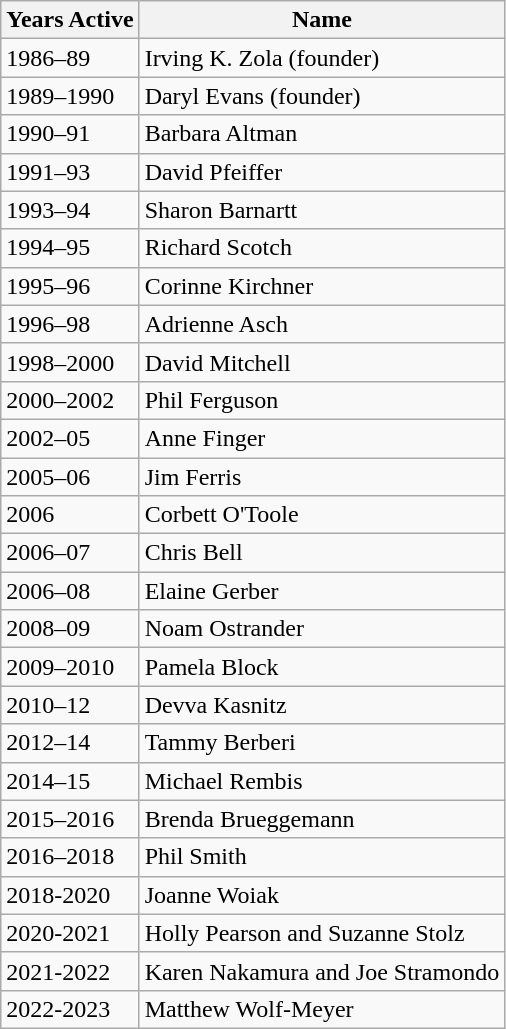<table class="wikitable">
<tr>
<th>Years Active</th>
<th>Name</th>
</tr>
<tr>
<td>1986–89</td>
<td>Irving K. Zola (founder)</td>
</tr>
<tr>
<td>1989–1990</td>
<td>Daryl Evans (founder)</td>
</tr>
<tr>
<td>1990–91</td>
<td>Barbara Altman</td>
</tr>
<tr>
<td>1991–93</td>
<td>David Pfeiffer</td>
</tr>
<tr>
<td>1993–94</td>
<td>Sharon Barnartt</td>
</tr>
<tr>
<td>1994–95</td>
<td>Richard Scotch</td>
</tr>
<tr>
<td>1995–96</td>
<td>Corinne Kirchner</td>
</tr>
<tr>
<td>1996–98</td>
<td>Adrienne Asch</td>
</tr>
<tr>
<td>1998–2000</td>
<td>David Mitchell</td>
</tr>
<tr>
<td>2000–2002</td>
<td>Phil Ferguson</td>
</tr>
<tr>
<td>2002–05</td>
<td>Anne Finger</td>
</tr>
<tr>
<td>2005–06</td>
<td>Jim Ferris</td>
</tr>
<tr>
<td>2006</td>
<td>Corbett O'Toole</td>
</tr>
<tr>
<td>2006–07</td>
<td>Chris Bell</td>
</tr>
<tr>
<td>2006–08</td>
<td>Elaine Gerber</td>
</tr>
<tr>
<td>2008–09</td>
<td>Noam Ostrander</td>
</tr>
<tr>
<td>2009–2010</td>
<td>Pamela Block</td>
</tr>
<tr>
<td>2010–12</td>
<td>Devva Kasnitz</td>
</tr>
<tr>
<td>2012–14</td>
<td>Tammy Berberi</td>
</tr>
<tr>
<td>2014–15</td>
<td>Michael Rembis</td>
</tr>
<tr>
<td>2015–2016</td>
<td>Brenda Brueggemann</td>
</tr>
<tr>
<td>2016–2018</td>
<td>Phil Smith</td>
</tr>
<tr>
<td>2018-2020</td>
<td>Joanne Woiak</td>
</tr>
<tr>
<td>2020-2021</td>
<td>Holly Pearson and Suzanne Stolz</td>
</tr>
<tr>
<td>2021-2022</td>
<td>Karen Nakamura and Joe Stramondo</td>
</tr>
<tr>
<td>2022-2023</td>
<td>Matthew Wolf-Meyer</td>
</tr>
</table>
